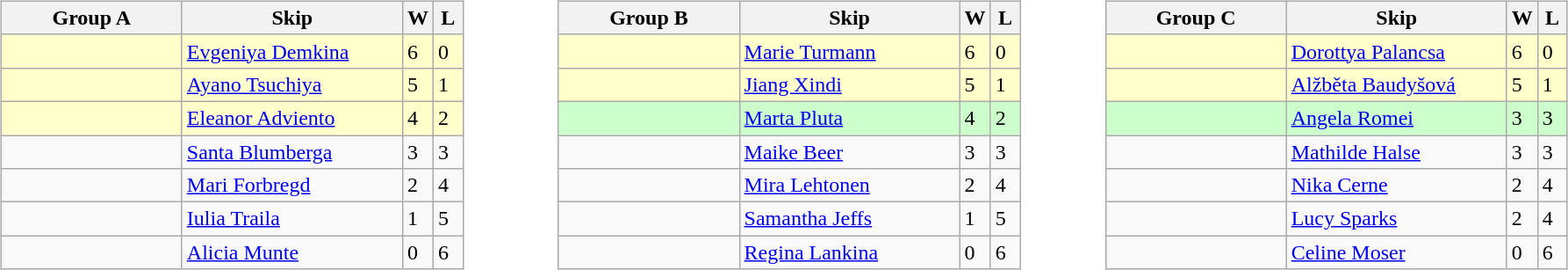<table table>
<tr>
<td valign=top width=10%><br><table class="wikitable">
<tr>
<th width=130>Group A</th>
<th width=160>Skip</th>
<th width=15>W</th>
<th width=15>L</th>
</tr>
<tr bgcolor=#ffffcc>
<td></td>
<td><a href='#'>Evgeniya Demkina</a></td>
<td>6</td>
<td>0</td>
</tr>
<tr bgcolor=#ffffcc>
<td></td>
<td><a href='#'>Ayano Tsuchiya</a></td>
<td>5</td>
<td>1</td>
</tr>
<tr bgcolor=#ffffcc>
<td></td>
<td><a href='#'>Eleanor Adviento</a></td>
<td>4</td>
<td>2</td>
</tr>
<tr>
<td></td>
<td><a href='#'>Santa Blumberga</a></td>
<td>3</td>
<td>3</td>
</tr>
<tr>
<td></td>
<td><a href='#'>Mari Forbregd</a></td>
<td>2</td>
<td>4</td>
</tr>
<tr>
<td></td>
<td><a href='#'>Iulia Traila</a></td>
<td>1</td>
<td>5</td>
</tr>
<tr>
<td></td>
<td><a href='#'>Alicia Munte</a></td>
<td>0</td>
<td>6</td>
</tr>
</table>
</td>
<td valign=top width=10%><br><table class="wikitable">
<tr>
<th width=130>Group B</th>
<th width=160>Skip</th>
<th width=15>W</th>
<th width=15>L</th>
</tr>
<tr bgcolor=#ffffcc>
<td></td>
<td><a href='#'>Marie Turmann</a></td>
<td>6</td>
<td>0</td>
</tr>
<tr bgcolor=#ffffcc>
<td></td>
<td><a href='#'>Jiang Xindi</a></td>
<td>5</td>
<td>1</td>
</tr>
<tr bgcolor=#ccffcc>
<td></td>
<td><a href='#'>Marta Pluta</a></td>
<td>4</td>
<td>2</td>
</tr>
<tr>
<td></td>
<td><a href='#'>Maike Beer</a></td>
<td>3</td>
<td>3</td>
</tr>
<tr>
<td></td>
<td><a href='#'>Mira Lehtonen</a></td>
<td>2</td>
<td>4</td>
</tr>
<tr>
<td></td>
<td><a href='#'>Samantha Jeffs</a></td>
<td>1</td>
<td>5</td>
</tr>
<tr>
<td></td>
<td><a href='#'>Regina Lankina</a></td>
<td>0</td>
<td>6</td>
</tr>
</table>
</td>
<td valign=top width=10%><br><table class="wikitable">
<tr>
<th width=130>Group C</th>
<th width=160>Skip</th>
<th width=15>W</th>
<th width=15>L</th>
</tr>
<tr bgcolor=#ffffcc>
<td></td>
<td><a href='#'>Dorottya Palancsa</a></td>
<td>6</td>
<td>0</td>
</tr>
<tr bgcolor=#ffffcc>
<td></td>
<td><a href='#'>Alžběta Baudyšová</a></td>
<td>5</td>
<td>1</td>
</tr>
<tr bgcolor=#ccffcc>
<td></td>
<td><a href='#'>Angela Romei</a></td>
<td>3</td>
<td>3</td>
</tr>
<tr>
<td></td>
<td><a href='#'>Mathilde Halse</a></td>
<td>3</td>
<td>3</td>
</tr>
<tr>
<td></td>
<td><a href='#'>Nika Cerne</a></td>
<td>2</td>
<td>4</td>
</tr>
<tr>
<td></td>
<td><a href='#'>Lucy Sparks</a></td>
<td>2</td>
<td>4</td>
</tr>
<tr>
<td></td>
<td><a href='#'>Celine Moser</a></td>
<td>0</td>
<td>6</td>
</tr>
</table>
</td>
</tr>
</table>
